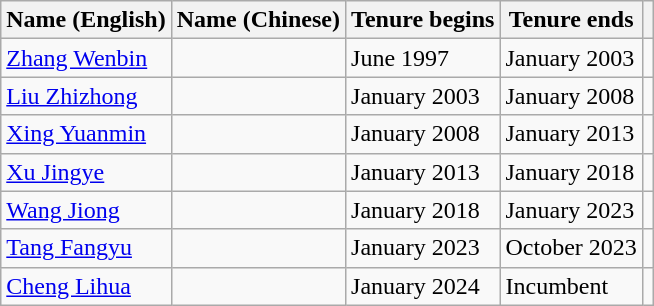<table class="wikitable">
<tr>
<th>Name (English)</th>
<th>Name (Chinese)</th>
<th>Tenure begins</th>
<th>Tenure ends</th>
<th></th>
</tr>
<tr>
<td><a href='#'>Zhang Wenbin</a></td>
<td></td>
<td>June 1997</td>
<td>January 2003</td>
<td></td>
</tr>
<tr>
<td><a href='#'>Liu Zhizhong</a></td>
<td></td>
<td>January 2003</td>
<td>January 2008</td>
<td></td>
</tr>
<tr>
<td><a href='#'>Xing Yuanmin</a></td>
<td></td>
<td>January 2008</td>
<td>January 2013</td>
<td></td>
</tr>
<tr>
<td><a href='#'>Xu Jingye</a></td>
<td></td>
<td>January 2013</td>
<td>January 2018</td>
<td></td>
</tr>
<tr>
<td><a href='#'>Wang Jiong</a></td>
<td></td>
<td>January 2018</td>
<td>January 2023</td>
<td></td>
</tr>
<tr>
<td><a href='#'>Tang Fangyu</a></td>
<td></td>
<td>January 2023</td>
<td>October 2023</td>
<td></td>
</tr>
<tr>
<td><a href='#'>Cheng Lihua</a></td>
<td></td>
<td>January 2024</td>
<td>Incumbent</td>
<td></td>
</tr>
</table>
